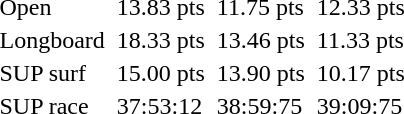<table>
<tr>
<td>Open<br></td>
<td></td>
<td>13.83 pts</td>
<td></td>
<td>11.75 pts</td>
<td></td>
<td>12.33 pts</td>
</tr>
<tr>
<td>Longboard<br></td>
<td></td>
<td>18.33 pts</td>
<td></td>
<td>13.46 pts</td>
<td></td>
<td>11.33 pts</td>
</tr>
<tr>
<td>SUP surf<br></td>
<td></td>
<td>15.00 pts</td>
<td></td>
<td>13.90 pts</td>
<td></td>
<td>10.17 pts</td>
</tr>
<tr>
<td>SUP race<br></td>
<td></td>
<td>37:53:12</td>
<td></td>
<td>38:59:75</td>
<td></td>
<td>39:09:75</td>
</tr>
</table>
